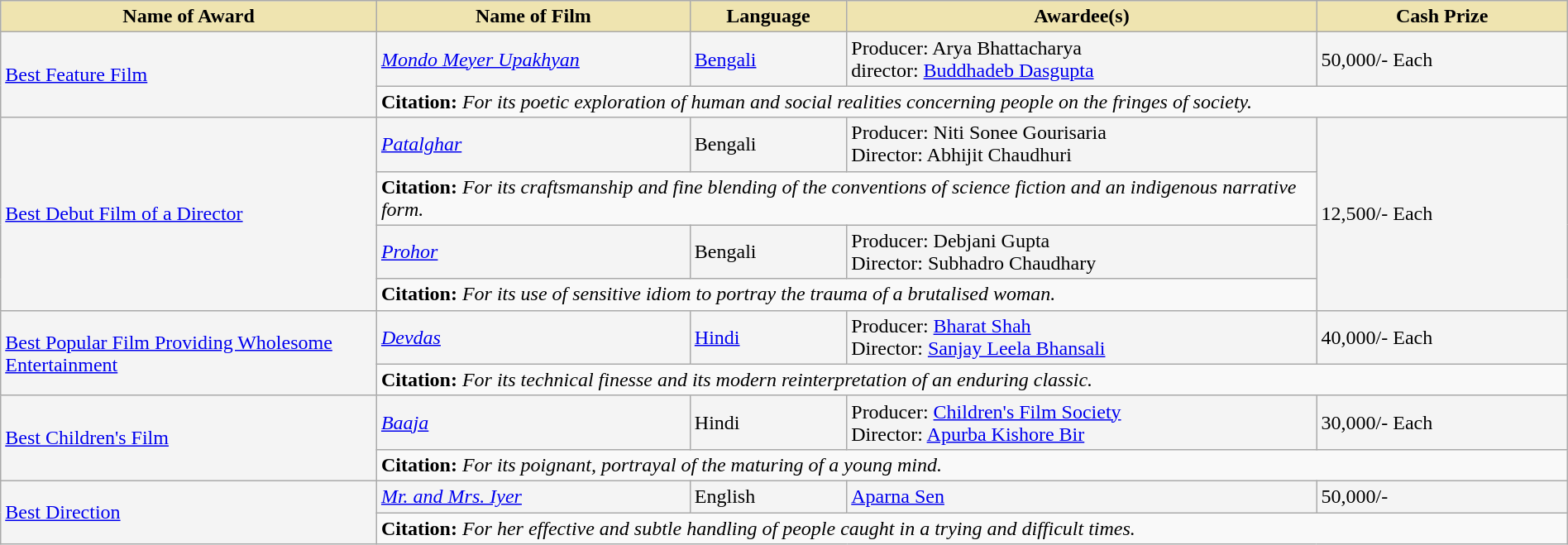<table class="wikitable" style="width:100%;">
<tr>
<th style="background-color:#EFE4B0;width:24%;">Name of Award</th>
<th style="background-color:#EFE4B0;width:20%;">Name of Film</th>
<th style="background-color:#EFE4B0;width:10%;">Language</th>
<th style="background-color:#EFE4B0;width:30%;">Awardee(s)</th>
<th style="background-color:#EFE4B0;width:16%;">Cash Prize</th>
</tr>
<tr style="background-color:#F4F4F4">
<td rowspan="2"><a href='#'>Best Feature Film</a></td>
<td><em><a href='#'>Mondo Meyer Upakhyan</a></em></td>
<td><a href='#'>Bengali</a></td>
<td>Producer: Arya Bhattacharya<br>director: <a href='#'>Buddhadeb Dasgupta</a></td>
<td> 50,000/- Each</td>
</tr>
<tr style="background-color:#F9F9F9">
<td colspan="4"><strong>Citation:</strong> <em>For its poetic exploration of human and social realities concerning people on the fringes of society.</em></td>
</tr>
<tr style="background-color:#F4F4F4">
<td rowspan="4"><a href='#'>Best Debut Film of a Director</a></td>
<td><em><a href='#'>Patalghar</a></em></td>
<td>Bengali</td>
<td>Producer: Niti Sonee Gourisaria<br>Director: Abhijit Chaudhuri</td>
<td rowspan="4"> 12,500/- Each</td>
</tr>
<tr style="background-color:#F9F9F9">
<td colspan="3"><strong>Citation:</strong> <em>For its craftsmanship and fine blending of the conventions of science fiction and an indigenous narrative form.</em></td>
</tr>
<tr style="background-color:#F4F4F4">
<td><em><a href='#'>Prohor</a></em></td>
<td>Bengali</td>
<td>Producer: Debjani Gupta<br>Director: Subhadro Chaudhary</td>
</tr>
<tr style="background-color:#F9F9F9">
<td colspan="3"><strong>Citation:</strong> <em>For its use of sensitive idiom to portray the trauma of a brutalised woman.</em></td>
</tr>
<tr style="background-color:#F4F4F4">
<td rowspan="2"><a href='#'>Best Popular Film Providing Wholesome Entertainment</a></td>
<td><em><a href='#'>Devdas</a></em></td>
<td><a href='#'>Hindi</a></td>
<td>Producer: <a href='#'>Bharat Shah</a><br>Director: <a href='#'>Sanjay Leela Bhansali</a></td>
<td> 40,000/- Each</td>
</tr>
<tr style="background-color:#F9F9F9">
<td colspan="4"><strong>Citation:</strong> <em>For its technical finesse and its modern reinterpretation of an enduring classic.</em></td>
</tr>
<tr style="background-color:#F4F4F4">
<td rowspan="2"><a href='#'>Best Children's Film</a></td>
<td><em><a href='#'>Baaja</a></em></td>
<td>Hindi</td>
<td>Producer: <a href='#'>Children's Film Society</a><br>Director: <a href='#'>Apurba Kishore Bir</a></td>
<td> 30,000/- Each</td>
</tr>
<tr style="background-color:#F9F9F9">
<td colspan="4"><strong>Citation:</strong> <em>For its poignant, portrayal of the maturing of a young mind.</em></td>
</tr>
<tr style="background-color:#F4F4F4">
<td rowspan="2"><a href='#'>Best Direction</a></td>
<td><em><a href='#'>Mr. and Mrs. Iyer</a></em></td>
<td>English</td>
<td><a href='#'>Aparna Sen</a></td>
<td> 50,000/-</td>
</tr>
<tr style="background-color:#F9F9F9">
<td colspan="4"><strong>Citation:</strong> <em>For her effective and subtle handling of people caught in a trying and difficult times.</em></td>
</tr>
</table>
